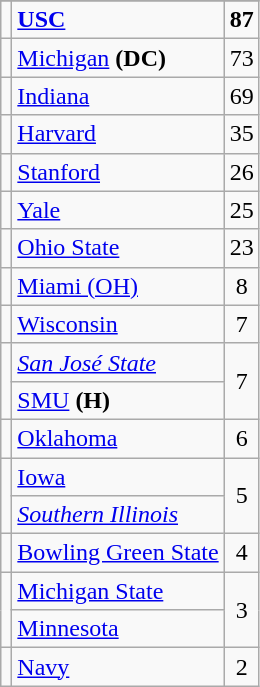<table class="wikitable sortable" style="text-align:center">
<tr>
</tr>
<tr>
<td></td>
<td align=left><strong><a href='#'>USC</a></strong></td>
<td><strong>87</strong></td>
</tr>
<tr>
<td></td>
<td align=left><a href='#'>Michigan</a> <strong>(DC)</strong></td>
<td>73</td>
</tr>
<tr>
<td></td>
<td align=left><a href='#'>Indiana</a></td>
<td>69</td>
</tr>
<tr>
<td></td>
<td align=left><a href='#'>Harvard</a></td>
<td>35</td>
</tr>
<tr>
<td></td>
<td align=left><a href='#'>Stanford</a></td>
<td>26</td>
</tr>
<tr>
<td></td>
<td align=left><a href='#'>Yale</a></td>
<td>25</td>
</tr>
<tr>
<td></td>
<td align=left><a href='#'>Ohio State</a></td>
<td>23</td>
</tr>
<tr>
<td></td>
<td align=left><a href='#'>Miami (OH)</a></td>
<td>8</td>
</tr>
<tr>
<td></td>
<td align=left><a href='#'>Wisconsin</a></td>
<td>7</td>
</tr>
<tr>
<td rowspan=2></td>
<td align=left><em><a href='#'>San José State</a></em></td>
<td rowspan=2>7</td>
</tr>
<tr>
<td align=left><a href='#'>SMU</a> <strong>(H)</strong></td>
</tr>
<tr>
<td></td>
<td align=left><a href='#'>Oklahoma</a></td>
<td>6</td>
</tr>
<tr>
<td rowspan=2></td>
<td align=left><a href='#'>Iowa</a></td>
<td rowspan=2>5</td>
</tr>
<tr>
<td align=left><em><a href='#'>Southern Illinois</a></em></td>
</tr>
<tr>
<td></td>
<td align=left><a href='#'>Bowling Green State</a></td>
<td>4</td>
</tr>
<tr>
<td rowspan=2></td>
<td align=left><a href='#'>Michigan State</a></td>
<td rowspan=2>3</td>
</tr>
<tr>
<td align=left><a href='#'>Minnesota</a></td>
</tr>
<tr>
<td></td>
<td align=left><a href='#'>Navy</a></td>
<td>2</td>
</tr>
</table>
